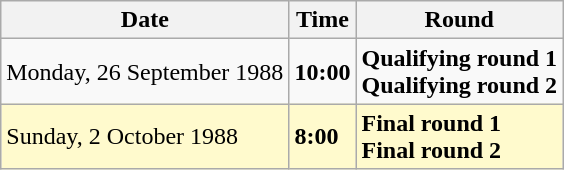<table class="wikitable">
<tr>
<th>Date</th>
<th>Time</th>
<th>Round</th>
</tr>
<tr>
<td>Monday, 26 September 1988</td>
<td><strong>10:00</strong></td>
<td><strong>Qualifying round 1</strong><br><strong>Qualifying round 2</strong></td>
</tr>
<tr style=background:lemonchiffon>
<td>Sunday, 2 October 1988</td>
<td><strong>8:00</strong></td>
<td><strong>Final round 1</strong><br><strong>Final round 2</strong></td>
</tr>
</table>
